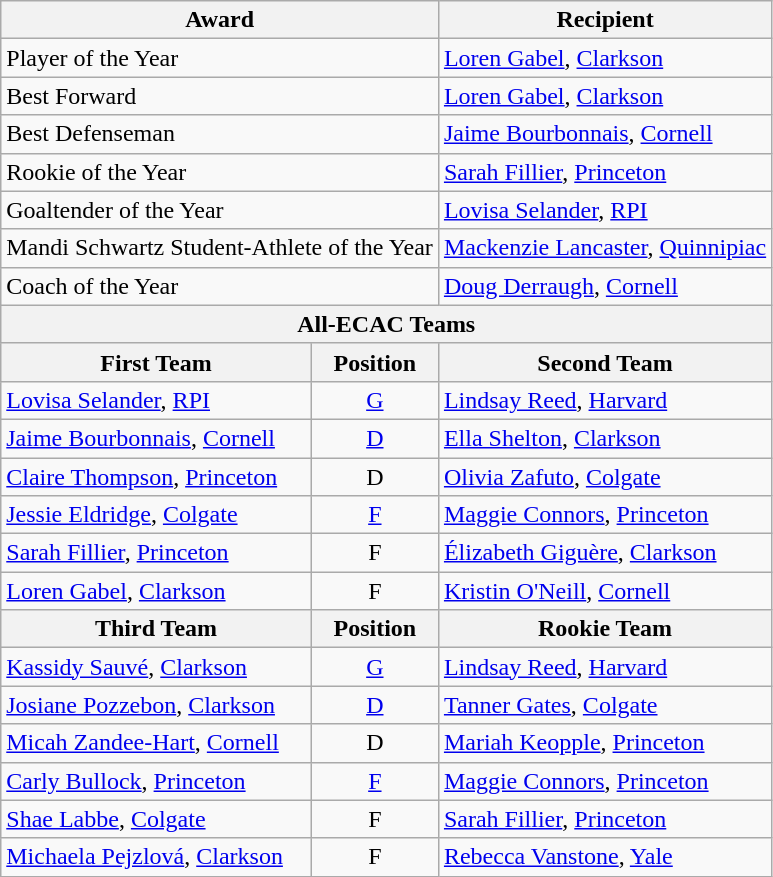<table class="wikitable">
<tr>
<th colspan=2>Award</th>
<th>Recipient</th>
</tr>
<tr>
<td colspan=2>Player of the Year</td>
<td><a href='#'>Loren Gabel</a>, <a href='#'>Clarkson</a></td>
</tr>
<tr>
<td colspan=2>Best Forward</td>
<td><a href='#'>Loren Gabel</a>, <a href='#'>Clarkson</a></td>
</tr>
<tr>
<td colspan=2>Best Defenseman</td>
<td><a href='#'>Jaime Bourbonnais</a>, <a href='#'>Cornell</a></td>
</tr>
<tr>
<td colspan=2>Rookie of the Year</td>
<td><a href='#'>Sarah Fillier</a>, <a href='#'>Princeton</a></td>
</tr>
<tr>
<td colspan=2>Goaltender of the Year</td>
<td><a href='#'>Lovisa Selander</a>, <a href='#'>RPI</a></td>
</tr>
<tr>
<td colspan=2>Mandi Schwartz Student-Athlete of the Year</td>
<td><a href='#'>Mackenzie Lancaster</a>, <a href='#'>Quinnipiac</a></td>
</tr>
<tr>
<td colspan=2>Coach of the Year</td>
<td><a href='#'>Doug Derraugh</a>, <a href='#'>Cornell</a></td>
</tr>
<tr>
<th colspan=3>All-ECAC Teams</th>
</tr>
<tr>
<th>First Team</th>
<th>  Position  </th>
<th>Second Team</th>
</tr>
<tr>
<td><a href='#'>Lovisa Selander</a>, <a href='#'>RPI</a></td>
<td align=center><a href='#'>G</a></td>
<td><a href='#'>Lindsay Reed</a>, <a href='#'>Harvard</a></td>
</tr>
<tr>
<td><a href='#'>Jaime Bourbonnais</a>, <a href='#'>Cornell</a></td>
<td align=center><a href='#'>D</a></td>
<td><a href='#'>Ella Shelton</a>, <a href='#'>Clarkson</a></td>
</tr>
<tr>
<td><a href='#'>Claire Thompson</a>, <a href='#'>Princeton</a></td>
<td align=center>D</td>
<td><a href='#'>Olivia Zafuto</a>, <a href='#'>Colgate</a></td>
</tr>
<tr>
<td><a href='#'>Jessie Eldridge</a>, <a href='#'>Colgate</a></td>
<td align=center><a href='#'>F</a></td>
<td><a href='#'>Maggie Connors</a>, <a href='#'>Princeton</a></td>
</tr>
<tr>
<td><a href='#'>Sarah Fillier</a>, <a href='#'>Princeton</a></td>
<td align=center>F</td>
<td><a href='#'>Élizabeth Giguère</a>, <a href='#'>Clarkson</a></td>
</tr>
<tr>
<td><a href='#'>Loren Gabel</a>, <a href='#'>Clarkson</a></td>
<td align=center>F</td>
<td><a href='#'>Kristin O'Neill</a>, <a href='#'>Cornell</a></td>
</tr>
<tr>
<th>Third Team</th>
<th>  Position  </th>
<th>Rookie Team</th>
</tr>
<tr>
<td><a href='#'>Kassidy Sauvé</a>, <a href='#'>Clarkson</a></td>
<td align=center><a href='#'>G</a></td>
<td><a href='#'>Lindsay Reed</a>, <a href='#'>Harvard</a></td>
</tr>
<tr>
<td><a href='#'>Josiane Pozzebon</a>, <a href='#'>Clarkson</a></td>
<td align=center><a href='#'>D</a></td>
<td><a href='#'>Tanner Gates</a>, <a href='#'>Colgate</a></td>
</tr>
<tr>
<td><a href='#'>Micah Zandee-Hart</a>, <a href='#'>Cornell</a></td>
<td align=center>D</td>
<td><a href='#'>Mariah Keopple</a>, <a href='#'>Princeton</a></td>
</tr>
<tr>
<td><a href='#'>Carly Bullock</a>, <a href='#'>Princeton</a></td>
<td align=center><a href='#'>F</a></td>
<td><a href='#'>Maggie Connors</a>, <a href='#'>Princeton</a></td>
</tr>
<tr>
<td><a href='#'>Shae Labbe</a>, <a href='#'>Colgate</a></td>
<td align=center>F</td>
<td><a href='#'>Sarah Fillier</a>, <a href='#'>Princeton</a></td>
</tr>
<tr>
<td><a href='#'>Michaela Pejzlová</a>, <a href='#'>Clarkson</a></td>
<td align=center>F</td>
<td><a href='#'>Rebecca Vanstone</a>, <a href='#'>Yale</a></td>
</tr>
</table>
